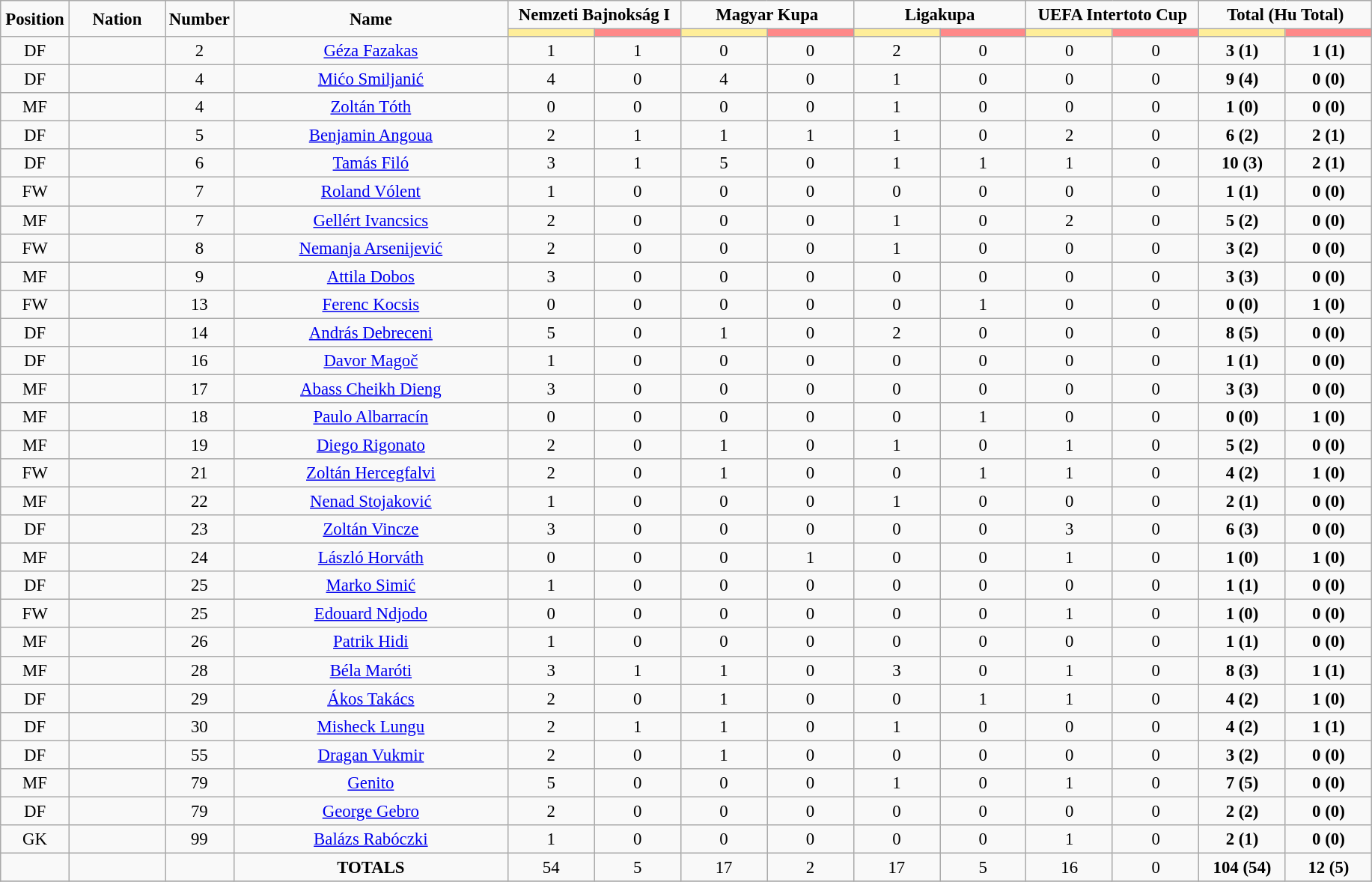<table class="wikitable" style="font-size: 95%; text-align: center;">
<tr>
<td rowspan="2" width="5%" align="center"><strong>Position</strong></td>
<td rowspan="2" width="7%" align="center"><strong>Nation</strong></td>
<td rowspan="2" width="5%" align="center"><strong>Number</strong></td>
<td rowspan="2" width="20%" align="center"><strong>Name</strong></td>
<td colspan="2" align="center"><strong>Nemzeti Bajnokság I</strong></td>
<td colspan="2" align="center"><strong>Magyar Kupa</strong></td>
<td colspan="2" align="center"><strong>Ligakupa</strong></td>
<td colspan="2" align="center"><strong>UEFA Intertoto Cup</strong></td>
<td colspan="2" align="center"><strong>Total (Hu Total)</strong></td>
</tr>
<tr>
<th width=60 style="background: #FFEE99"></th>
<th width=60 style="background: #FF8888"></th>
<th width=60 style="background: #FFEE99"></th>
<th width=60 style="background: #FF8888"></th>
<th width=60 style="background: #FFEE99"></th>
<th width=60 style="background: #FF8888"></th>
<th width=60 style="background: #FFEE99"></th>
<th width=60 style="background: #FF8888"></th>
<th width=60 style="background: #FFEE99"></th>
<th width=60 style="background: #FF8888"></th>
</tr>
<tr>
<td>DF</td>
<td></td>
<td>2</td>
<td><a href='#'>Géza Fazakas</a></td>
<td>1</td>
<td>1</td>
<td>0</td>
<td>0</td>
<td>2</td>
<td>0</td>
<td>0</td>
<td>0</td>
<td><strong>3 (1)</strong></td>
<td><strong>1 (1)</strong></td>
</tr>
<tr>
<td>DF</td>
<td></td>
<td>4</td>
<td><a href='#'>Mićo Smiljanić</a></td>
<td>4</td>
<td>0</td>
<td>4</td>
<td>0</td>
<td>1</td>
<td>0</td>
<td>0</td>
<td>0</td>
<td><strong>9 (4)</strong></td>
<td><strong>0 (0)</strong></td>
</tr>
<tr>
<td>MF</td>
<td></td>
<td>4</td>
<td><a href='#'>Zoltán Tóth</a></td>
<td>0</td>
<td>0</td>
<td>0</td>
<td>0</td>
<td>1</td>
<td>0</td>
<td>0</td>
<td>0</td>
<td><strong>1 (0)</strong></td>
<td><strong>0 (0)</strong></td>
</tr>
<tr>
<td>DF</td>
<td></td>
<td>5</td>
<td><a href='#'>Benjamin Angoua</a></td>
<td>2</td>
<td>1</td>
<td>1</td>
<td>1</td>
<td>1</td>
<td>0</td>
<td>2</td>
<td>0</td>
<td><strong>6 (2)</strong></td>
<td><strong>2 (1)</strong></td>
</tr>
<tr>
<td>DF</td>
<td></td>
<td>6</td>
<td><a href='#'>Tamás Filó</a></td>
<td>3</td>
<td>1</td>
<td>5</td>
<td>0</td>
<td>1</td>
<td>1</td>
<td>1</td>
<td>0</td>
<td><strong>10 (3)</strong></td>
<td><strong>2 (1)</strong></td>
</tr>
<tr>
<td>FW</td>
<td></td>
<td>7</td>
<td><a href='#'>Roland Vólent</a></td>
<td>1</td>
<td>0</td>
<td>0</td>
<td>0</td>
<td>0</td>
<td>0</td>
<td>0</td>
<td>0</td>
<td><strong>1 (1)</strong></td>
<td><strong>0 (0)</strong></td>
</tr>
<tr>
<td>MF</td>
<td></td>
<td>7</td>
<td><a href='#'>Gellért Ivancsics</a></td>
<td>2</td>
<td>0</td>
<td>0</td>
<td>0</td>
<td>1</td>
<td>0</td>
<td>2</td>
<td>0</td>
<td><strong>5 (2)</strong></td>
<td><strong>0 (0)</strong></td>
</tr>
<tr>
<td>FW</td>
<td></td>
<td>8</td>
<td><a href='#'>Nemanja Arsenijević</a></td>
<td>2</td>
<td>0</td>
<td>0</td>
<td>0</td>
<td>1</td>
<td>0</td>
<td>0</td>
<td>0</td>
<td><strong>3 (2)</strong></td>
<td><strong>0 (0)</strong></td>
</tr>
<tr>
<td>MF</td>
<td></td>
<td>9</td>
<td><a href='#'>Attila Dobos</a></td>
<td>3</td>
<td>0</td>
<td>0</td>
<td>0</td>
<td>0</td>
<td>0</td>
<td>0</td>
<td>0</td>
<td><strong>3 (3)</strong></td>
<td><strong>0 (0)</strong></td>
</tr>
<tr>
<td>FW</td>
<td></td>
<td>13</td>
<td><a href='#'>Ferenc Kocsis</a></td>
<td>0</td>
<td>0</td>
<td>0</td>
<td>0</td>
<td>0</td>
<td>1</td>
<td>0</td>
<td>0</td>
<td><strong>0 (0)</strong></td>
<td><strong>1 (0)</strong></td>
</tr>
<tr>
<td>DF</td>
<td></td>
<td>14</td>
<td><a href='#'>András Debreceni</a></td>
<td>5</td>
<td>0</td>
<td>1</td>
<td>0</td>
<td>2</td>
<td>0</td>
<td>0</td>
<td>0</td>
<td><strong>8 (5)</strong></td>
<td><strong>0 (0)</strong></td>
</tr>
<tr>
<td>DF</td>
<td></td>
<td>16</td>
<td><a href='#'>Davor Magoč</a></td>
<td>1</td>
<td>0</td>
<td>0</td>
<td>0</td>
<td>0</td>
<td>0</td>
<td>0</td>
<td>0</td>
<td><strong>1 (1)</strong></td>
<td><strong>0 (0)</strong></td>
</tr>
<tr>
<td>MF</td>
<td></td>
<td>17</td>
<td><a href='#'>Abass Cheikh Dieng</a></td>
<td>3</td>
<td>0</td>
<td>0</td>
<td>0</td>
<td>0</td>
<td>0</td>
<td>0</td>
<td>0</td>
<td><strong>3 (3)</strong></td>
<td><strong>0 (0)</strong></td>
</tr>
<tr>
<td>MF</td>
<td></td>
<td>18</td>
<td><a href='#'>Paulo Albarracín</a></td>
<td>0</td>
<td>0</td>
<td>0</td>
<td>0</td>
<td>0</td>
<td>1</td>
<td>0</td>
<td>0</td>
<td><strong>0 (0)</strong></td>
<td><strong>1 (0)</strong></td>
</tr>
<tr>
<td>MF</td>
<td></td>
<td>19</td>
<td><a href='#'>Diego Rigonato</a></td>
<td>2</td>
<td>0</td>
<td>1</td>
<td>0</td>
<td>1</td>
<td>0</td>
<td>1</td>
<td>0</td>
<td><strong>5 (2)</strong></td>
<td><strong>0 (0)</strong></td>
</tr>
<tr>
<td>FW</td>
<td></td>
<td>21</td>
<td><a href='#'>Zoltán Hercegfalvi</a></td>
<td>2</td>
<td>0</td>
<td>1</td>
<td>0</td>
<td>0</td>
<td>1</td>
<td>1</td>
<td>0</td>
<td><strong>4 (2)</strong></td>
<td><strong>1 (0)</strong></td>
</tr>
<tr>
<td>MF</td>
<td></td>
<td>22</td>
<td><a href='#'>Nenad Stojaković</a></td>
<td>1</td>
<td>0</td>
<td>0</td>
<td>0</td>
<td>1</td>
<td>0</td>
<td>0</td>
<td>0</td>
<td><strong>2 (1)</strong></td>
<td><strong>0 (0)</strong></td>
</tr>
<tr>
<td>DF</td>
<td></td>
<td>23</td>
<td><a href='#'>Zoltán Vincze</a></td>
<td>3</td>
<td>0</td>
<td>0</td>
<td>0</td>
<td>0</td>
<td>0</td>
<td>3</td>
<td>0</td>
<td><strong>6 (3)</strong></td>
<td><strong>0 (0)</strong></td>
</tr>
<tr>
<td>MF</td>
<td></td>
<td>24</td>
<td><a href='#'>László Horváth</a></td>
<td>0</td>
<td>0</td>
<td>0</td>
<td>1</td>
<td>0</td>
<td>0</td>
<td>1</td>
<td>0</td>
<td><strong>1 (0)</strong></td>
<td><strong>1 (0)</strong></td>
</tr>
<tr>
<td>DF</td>
<td></td>
<td>25</td>
<td><a href='#'>Marko Simić</a></td>
<td>1</td>
<td>0</td>
<td>0</td>
<td>0</td>
<td>0</td>
<td>0</td>
<td>0</td>
<td>0</td>
<td><strong>1 (1)</strong></td>
<td><strong>0 (0)</strong></td>
</tr>
<tr>
<td>FW</td>
<td></td>
<td>25</td>
<td><a href='#'>Edouard Ndjodo</a></td>
<td>0</td>
<td>0</td>
<td>0</td>
<td>0</td>
<td>0</td>
<td>0</td>
<td>1</td>
<td>0</td>
<td><strong>1 (0)</strong></td>
<td><strong>0 (0)</strong></td>
</tr>
<tr>
<td>MF</td>
<td></td>
<td>26</td>
<td><a href='#'>Patrik Hidi</a></td>
<td>1</td>
<td>0</td>
<td>0</td>
<td>0</td>
<td>0</td>
<td>0</td>
<td>0</td>
<td>0</td>
<td><strong>1 (1)</strong></td>
<td><strong>0 (0)</strong></td>
</tr>
<tr>
<td>MF</td>
<td></td>
<td>28</td>
<td><a href='#'>Béla Maróti</a></td>
<td>3</td>
<td>1</td>
<td>1</td>
<td>0</td>
<td>3</td>
<td>0</td>
<td>1</td>
<td>0</td>
<td><strong>8 (3)</strong></td>
<td><strong>1 (1)</strong></td>
</tr>
<tr>
<td>DF</td>
<td></td>
<td>29</td>
<td><a href='#'>Ákos Takács</a></td>
<td>2</td>
<td>0</td>
<td>1</td>
<td>0</td>
<td>0</td>
<td>1</td>
<td>1</td>
<td>0</td>
<td><strong>4 (2)</strong></td>
<td><strong>1 (0)</strong></td>
</tr>
<tr>
<td>DF</td>
<td></td>
<td>30</td>
<td><a href='#'>Misheck Lungu</a></td>
<td>2</td>
<td>1</td>
<td>1</td>
<td>0</td>
<td>1</td>
<td>0</td>
<td>0</td>
<td>0</td>
<td><strong>4 (2)</strong></td>
<td><strong>1 (1)</strong></td>
</tr>
<tr>
<td>DF</td>
<td></td>
<td>55</td>
<td><a href='#'>Dragan Vukmir</a></td>
<td>2</td>
<td>0</td>
<td>1</td>
<td>0</td>
<td>0</td>
<td>0</td>
<td>0</td>
<td>0</td>
<td><strong>3 (2)</strong></td>
<td><strong>0 (0)</strong></td>
</tr>
<tr>
<td>MF</td>
<td></td>
<td>79</td>
<td><a href='#'>Genito</a></td>
<td>5</td>
<td>0</td>
<td>0</td>
<td>0</td>
<td>1</td>
<td>0</td>
<td>1</td>
<td>0</td>
<td><strong>7 (5)</strong></td>
<td><strong>0 (0)</strong></td>
</tr>
<tr>
<td>DF</td>
<td></td>
<td>79</td>
<td><a href='#'>George Gebro</a></td>
<td>2</td>
<td>0</td>
<td>0</td>
<td>0</td>
<td>0</td>
<td>0</td>
<td>0</td>
<td>0</td>
<td><strong>2 (2)</strong></td>
<td><strong>0 (0)</strong></td>
</tr>
<tr>
<td>GK</td>
<td></td>
<td>99</td>
<td><a href='#'>Balázs Rabóczki</a></td>
<td>1</td>
<td>0</td>
<td>0</td>
<td>0</td>
<td>0</td>
<td>0</td>
<td>1</td>
<td>0</td>
<td><strong>2 (1)</strong></td>
<td><strong>0 (0)</strong></td>
</tr>
<tr>
<td></td>
<td></td>
<td></td>
<td><strong>TOTALS</strong></td>
<td>54</td>
<td>5</td>
<td>17</td>
<td>2</td>
<td>17</td>
<td>5</td>
<td>16</td>
<td>0</td>
<td><strong>104 (54)</strong></td>
<td><strong>12 (5)</strong></td>
</tr>
<tr>
</tr>
</table>
